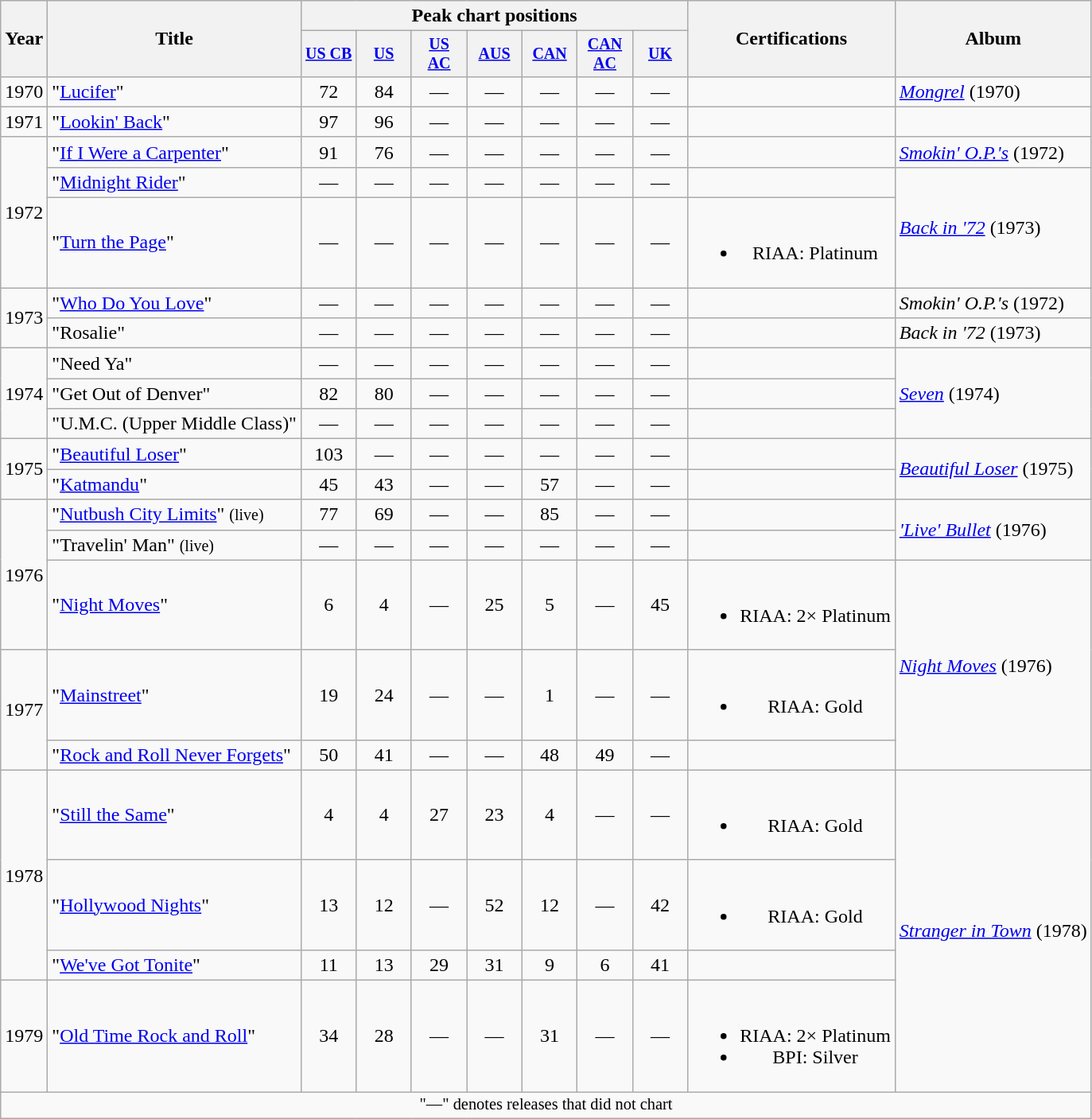<table class="wikitable" style="text-align:center;">
<tr>
<th rowspan="2">Year</th>
<th rowspan="2">Title</th>
<th colspan="7">Peak chart positions</th>
<th rowspan="2">Certifications</th>
<th rowspan="2">Album</th>
</tr>
<tr style="font-size:smaller;">
<th width="40"><a href='#'>US CB</a><br></th>
<th width="40"><a href='#'>US</a><br></th>
<th width="40"><a href='#'>US<br>AC</a><br></th>
<th width="40"><a href='#'>AUS</a><br></th>
<th width="40"><a href='#'>CAN</a></th>
<th width="40"><a href='#'>CAN<br>AC</a></th>
<th width="40"><a href='#'>UK</a><br></th>
</tr>
<tr>
<td>1970</td>
<td align="left">"<a href='#'>Lucifer</a>"</td>
<td>72</td>
<td>84</td>
<td>—</td>
<td>—</td>
<td>—</td>
<td>—</td>
<td>—</td>
<td></td>
<td align="left"><em><a href='#'>Mongrel</a></em> (1970)</td>
</tr>
<tr>
<td>1971</td>
<td align="left">"<a href='#'>Lookin' Back</a>"</td>
<td>97</td>
<td>96</td>
<td>—</td>
<td>—</td>
<td>—</td>
<td>—</td>
<td>—</td>
<td></td>
<td></td>
</tr>
<tr>
<td rowspan="3">1972</td>
<td align="left">"<a href='#'>If I Were a Carpenter</a>"</td>
<td>91</td>
<td>76</td>
<td>—</td>
<td>—</td>
<td>—</td>
<td>—</td>
<td>—</td>
<td></td>
<td align="left"><em><a href='#'>Smokin' O.P.'s</a></em> (1972)</td>
</tr>
<tr>
<td align="left">"<a href='#'>Midnight Rider</a>"</td>
<td>—</td>
<td>—</td>
<td>—</td>
<td>—</td>
<td>—</td>
<td>—</td>
<td>—</td>
<td></td>
<td align="left" rowspan="2"><em><a href='#'>Back in '72</a></em> (1973)</td>
</tr>
<tr>
<td align="left">"<a href='#'>Turn the Page</a>"</td>
<td>—</td>
<td>—</td>
<td>—</td>
<td>—</td>
<td>—</td>
<td>—</td>
<td>—</td>
<td><br><ul><li>RIAA: Platinum</li></ul></td>
</tr>
<tr>
<td rowspan="2">1973</td>
<td align="left">"<a href='#'>Who Do You Love</a>"</td>
<td>—</td>
<td>—</td>
<td>—</td>
<td>—</td>
<td>—</td>
<td>—</td>
<td>—</td>
<td></td>
<td align="left"><em>Smokin' O.P.'s</em> (1972)</td>
</tr>
<tr>
<td align="left">"Rosalie"</td>
<td>—</td>
<td>—</td>
<td>—</td>
<td>—</td>
<td>—</td>
<td>—</td>
<td>—</td>
<td></td>
<td align="left"><em>Back in '72</em> (1973)</td>
</tr>
<tr>
<td rowspan="3">1974</td>
<td align="left">"Need Ya"</td>
<td>—</td>
<td>—</td>
<td>—</td>
<td>—</td>
<td>—</td>
<td>—</td>
<td>—</td>
<td></td>
<td align="left" rowspan="3"><em><a href='#'>Seven</a></em> (1974)</td>
</tr>
<tr>
<td align="left">"Get Out of Denver"</td>
<td>82</td>
<td>80</td>
<td>—</td>
<td>—</td>
<td>—</td>
<td>—</td>
<td>—</td>
<td></td>
</tr>
<tr>
<td align="left">"U.M.C. (Upper Middle Class)"</td>
<td>—</td>
<td>—</td>
<td>—</td>
<td>—</td>
<td>—</td>
<td>—</td>
<td>—</td>
<td></td>
</tr>
<tr>
<td rowspan="2">1975</td>
<td align="left">"<a href='#'>Beautiful Loser</a>"</td>
<td>103</td>
<td>—</td>
<td>—</td>
<td>—</td>
<td>—</td>
<td>—</td>
<td>—</td>
<td></td>
<td align="left" rowspan="2"><em><a href='#'>Beautiful Loser</a></em> (1975)</td>
</tr>
<tr>
<td align="left">"<a href='#'>Katmandu</a>"</td>
<td>45</td>
<td>43</td>
<td>—</td>
<td>—</td>
<td>57</td>
<td>—</td>
<td>—</td>
<td></td>
</tr>
<tr>
<td rowspan="3">1976</td>
<td align="left">"<a href='#'>Nutbush City Limits</a>" <small>(live)</small></td>
<td>77</td>
<td>69</td>
<td>—</td>
<td>—</td>
<td>85</td>
<td>—</td>
<td>—</td>
<td></td>
<td align="left" rowspan="2"><em><a href='#'>'Live' Bullet</a></em> (1976)</td>
</tr>
<tr>
<td align="left">"Travelin' Man" <small>(live)</small></td>
<td>—</td>
<td>—</td>
<td>—</td>
<td>—</td>
<td>—</td>
<td>—</td>
<td>—</td>
<td></td>
</tr>
<tr>
<td align="left">"<a href='#'>Night Moves</a>"</td>
<td>6</td>
<td>4</td>
<td>—</td>
<td>25</td>
<td>5</td>
<td>—</td>
<td>45</td>
<td><br><ul><li>RIAA: 2× Platinum</li></ul></td>
<td align="left" rowspan="3"><em><a href='#'>Night Moves</a></em> (1976)</td>
</tr>
<tr>
<td rowspan="2">1977</td>
<td align="left">"<a href='#'>Mainstreet</a>"</td>
<td>19</td>
<td>24</td>
<td>—</td>
<td>—</td>
<td>1</td>
<td>—</td>
<td>—</td>
<td><br><ul><li>RIAA: Gold</li></ul></td>
</tr>
<tr>
<td align="left">"<a href='#'>Rock and Roll Never Forgets</a>"</td>
<td>50</td>
<td>41</td>
<td>—</td>
<td>—</td>
<td>48</td>
<td>49</td>
<td>—</td>
</tr>
<tr>
<td rowspan="3">1978</td>
<td align="left">"<a href='#'>Still the Same</a>"</td>
<td>4</td>
<td>4</td>
<td>27</td>
<td>23</td>
<td>4</td>
<td>—</td>
<td>—</td>
<td><br><ul><li>RIAA: Gold</li></ul></td>
<td align="left" rowspan="4"><em><a href='#'>Stranger in Town</a></em> (1978)</td>
</tr>
<tr>
<td align="left">"<a href='#'>Hollywood Nights</a>"</td>
<td>13</td>
<td>12</td>
<td>—</td>
<td>52</td>
<td>12</td>
<td>—</td>
<td>42</td>
<td><br><ul><li>RIAA: Gold</li></ul></td>
</tr>
<tr>
<td align="left">"<a href='#'>We've Got Tonite</a>"</td>
<td>11</td>
<td>13</td>
<td>29</td>
<td>31</td>
<td>9</td>
<td>6</td>
<td>41</td>
<td></td>
</tr>
<tr>
<td>1979</td>
<td align="left">"<a href='#'>Old Time Rock and Roll</a>"</td>
<td>34</td>
<td>28</td>
<td>—</td>
<td>—</td>
<td>31</td>
<td>—</td>
<td>—</td>
<td><br><ul><li>RIAA: 2× Platinum</li><li>BPI: Silver</li></ul></td>
</tr>
<tr>
<td colspan="11" style="font-size:85%" align="center">"—" denotes releases that did not chart</td>
</tr>
</table>
